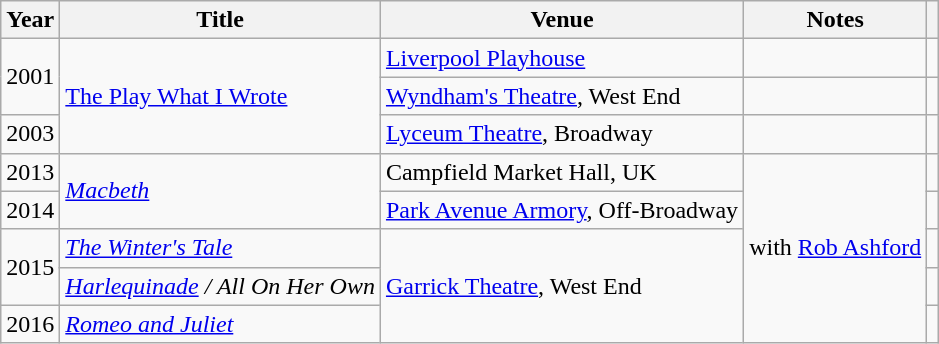<table class="wikitable sortable">
<tr>
<th>Year</th>
<th>Title</th>
<th>Venue</th>
<th>Notes</th>
<th></th>
</tr>
<tr>
<td rowspan="2">2001</td>
<td rowspan="3"><a href='#'>The Play What I Wrote</a></td>
<td><a href='#'>Liverpool Playhouse</a></td>
<td></td>
<td></td>
</tr>
<tr>
<td><a href='#'>Wyndham's Theatre</a>, West End</td>
<td></td>
<td></td>
</tr>
<tr>
<td>2003</td>
<td><a href='#'>Lyceum Theatre</a>, Broadway</td>
<td></td>
<td></td>
</tr>
<tr>
<td>2013</td>
<td rowspan="2"><em><a href='#'>Macbeth</a></em></td>
<td>Campfield Market Hall, UK</td>
<td rowspan="5">with <a href='#'>Rob Ashford</a></td>
<td></td>
</tr>
<tr>
<td>2014</td>
<td><a href='#'>Park Avenue Armory</a>, Off-Broadway</td>
<td></td>
</tr>
<tr>
<td rowspan="2">2015</td>
<td><a href='#'><em>The Winter's Tale</em></a></td>
<td rowspan="3"><a href='#'>Garrick Theatre</a>, West End</td>
<td></td>
</tr>
<tr>
<td><em><a href='#'>Harlequinade</a> / All On Her Own</em></td>
<td></td>
</tr>
<tr>
<td>2016</td>
<td><a href='#'><em>Romeo and Juliet</em></a></td>
<td></td>
</tr>
</table>
